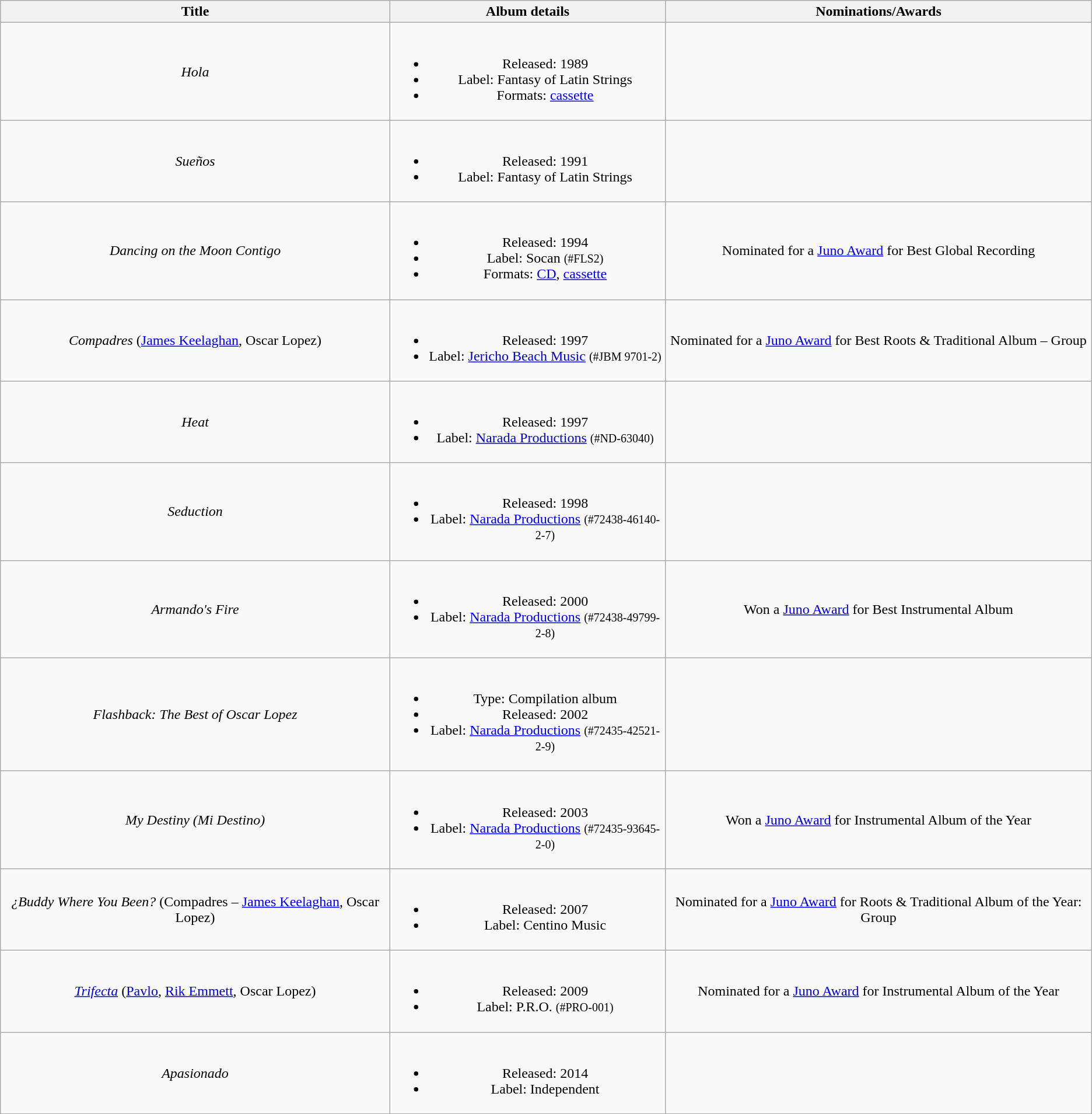<table class="wikitable plainrowheaders" style="text-align:center;">
<tr>
<th>Title</th>
<th>Album details</th>
<th>Nominations/Awards</th>
</tr>
<tr>
<td><em>Hola</em></td>
<td><br><ul><li>Released: 1989</li><li>Label: Fantasy of Latin Strings</li><li>Formats: <a href='#'>cassette</a></li></ul></td>
<td></td>
</tr>
<tr>
<td><em>Sueños</em></td>
<td><br><ul><li>Released: 1991</li><li>Label: Fantasy of Latin Strings</li></ul></td>
<td></td>
</tr>
<tr>
<td><em>Dancing on the Moon Contigo</em></td>
<td><br><ul><li>Released: 1994</li><li>Label: Socan <small>(#FLS2)</small></li><li>Formats: <a href='#'>CD</a>, <a href='#'>cassette</a></li></ul></td>
<td>Nominated for a <a href='#'>Juno Award</a> for Best Global Recording</td>
</tr>
<tr>
<td><em>Compadres</em> (<a href='#'>James Keelaghan</a>, Oscar Lopez)</td>
<td><br><ul><li>Released: 1997</li><li>Label: <a href='#'>Jericho Beach Music</a> <small>(#JBM 9701-2)</small></li></ul></td>
<td>Nominated for a <a href='#'>Juno Award</a> for Best Roots & Traditional Album – Group</td>
</tr>
<tr>
<td><em>Heat</em></td>
<td><br><ul><li>Released: 1997</li><li>Label: <a href='#'>Narada Productions</a> <small>(#ND-63040)</small></li></ul></td>
<td></td>
</tr>
<tr>
<td><em>Seduction</em></td>
<td><br><ul><li>Released: 1998</li><li>Label: <a href='#'>Narada Productions</a> <small>(#72438-46140-2-7)</small></li></ul></td>
<td></td>
</tr>
<tr>
<td><em>Armando's Fire</em></td>
<td><br><ul><li>Released: 2000</li><li>Label: <a href='#'>Narada Productions</a> <small>(#72438-49799-2-8)</small></li></ul></td>
<td>Won a <a href='#'>Juno Award</a> for Best Instrumental Album</td>
</tr>
<tr>
<td><em>Flashback: The Best of Oscar Lopez</em></td>
<td><br><ul><li>Type: Compilation album</li><li>Released: 2002</li><li>Label: <a href='#'>Narada Productions</a> <small>(#72435-42521-2-9)</small></li></ul></td>
<td></td>
</tr>
<tr>
<td><em>My Destiny (Mi Destino)</em></td>
<td><br><ul><li>Released: 2003</li><li>Label: <a href='#'>Narada Productions</a> <small>(#72435-93645-2-0)</small></li></ul></td>
<td>Won a <a href='#'>Juno Award</a> for Instrumental Album of the Year</td>
</tr>
<tr>
<td><em>¿Buddy Where You Been?</em> (Compadres – <a href='#'>James Keelaghan</a>, Oscar Lopez)</td>
<td><br><ul><li>Released: 2007</li><li>Label: Centino Music</li></ul></td>
<td>Nominated for a <a href='#'>Juno Award</a> for Roots & Traditional Album of the Year: Group</td>
</tr>
<tr>
<td><em><a href='#'>Trifecta</a></em> (<a href='#'>Pavlo</a>, <a href='#'>Rik Emmett</a>, Oscar Lopez)</td>
<td><br><ul><li>Released: 2009</li><li>Label: P.R.O. <small>(#PRO-001)</small></li></ul></td>
<td>Nominated for a <a href='#'>Juno Award</a> for Instrumental Album of the Year</td>
</tr>
<tr>
<td><em>Apasionado</em></td>
<td><br><ul><li>Released: 2014</li><li>Label: Independent</li></ul></td>
<td></td>
</tr>
<tr>
</tr>
</table>
